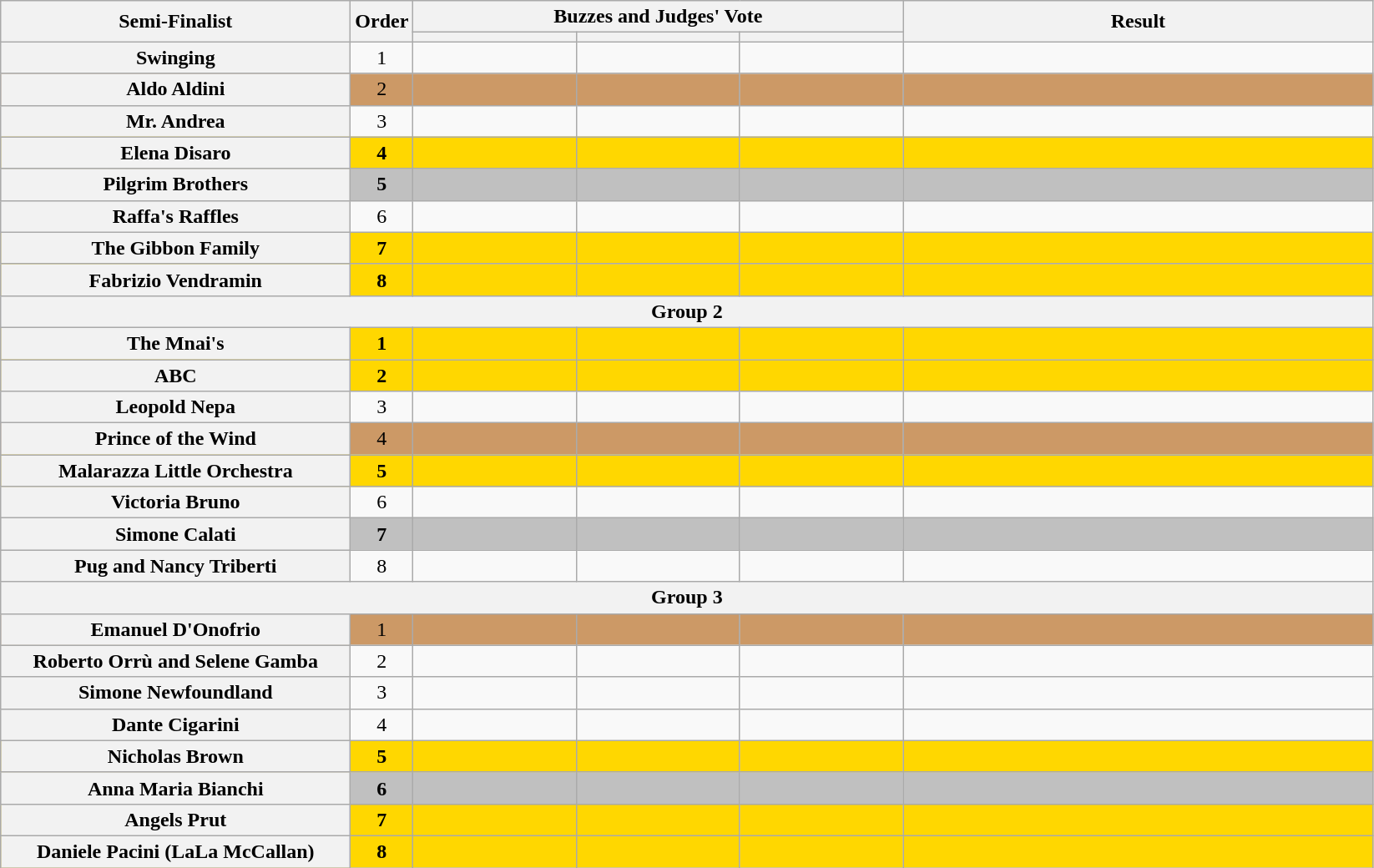<table class="wikitable plainrowheaders sortable" style="text-align:center;">
<tr>
<th scope="col" rowspan=2 class="unsortable" style="width:17em;">Semi-Finalist</th>
<th scope="col" rowspan=2 style="width:1em;">Order</th>
<th scope="col" colspan=3 class="unsortable" style="width:24em;">Buzzes and Judges' Vote</th>
<th scope="col" rowspan=2 style="width:23em;">Result</th>
</tr>
<tr>
<th scope="col" class="unsortable" style="width:6em;"></th>
<th scope="col" class="unsortable" style="width:6em;"></th>
<th scope="col" class="unsortable" style="width:6em;"></th>
</tr>
<tr>
<th scope="row">Swinging</th>
<td>1</td>
<td style="text-align:center;"></td>
<td style="text-align:center;"></td>
<td style="text-align:center;"></td>
<td></td>
</tr>
<tr bgcolor=#c96>
<th scope="row">Aldo Aldini</th>
<td>2</td>
<td style="text-align:center;"></td>
<td style="text-align:center;"></td>
<td style="text-align:center;"></td>
<td><strong></strong></td>
</tr>
<tr>
<th scope="row">Mr. Andrea</th>
<td>3</td>
<td style="text-align:center;"></td>
<td style="text-align:center;"></td>
<td style="text-align:center;"></td>
<td></td>
</tr>
<tr bgcolor=gold>
<th scope="row"><strong>Elena Disaro</strong></th>
<td><strong>4</strong></td>
<td style="text-align:center;"></td>
<td style="text-align:center;"></td>
<td style="text-align:center;"></td>
<td><strong></strong></td>
</tr>
<tr bgcolor=silver>
<th scope="row"><strong>Pilgrim Brothers</strong></th>
<td><strong>5</strong></td>
<td style="text-align:center;"></td>
<td style="text-align:center;"></td>
<td style="text-align:center;"></td>
<td><strong></strong></td>
</tr>
<tr>
<th scope="row">Raffa's Raffles</th>
<td>6</td>
<td style="text-align:center;"></td>
<td style="text-align:center;"></td>
<td style="text-align:center;"></td>
<td></td>
</tr>
<tr bgcolor=gold>
<th scope="row"><strong>The Gibbon Family</strong></th>
<td><strong>7</strong></td>
<td style="text-align:center;"></td>
<td style="text-align:center;"></td>
<td style="text-align:center;"></td>
<td><strong></strong></td>
</tr>
<tr bgcolor=gold>
<th scope="row"><strong>Fabrizio Vendramin</strong></th>
<td><strong>8</strong></td>
<td style="text-align:center;"></td>
<td style="text-align:center;"></td>
<td style="text-align:center;"></td>
<td><strong></strong></td>
</tr>
<tr>
<th colspan="8">Group 2</th>
</tr>
<tr bgcolor=gold>
<th scope="row"><strong>The Mnai's</strong></th>
<td><strong>1</strong></td>
<td style="text-align:center;"></td>
<td style="text-align:center;"></td>
<td style="text-align:center;"></td>
<td><strong></strong></td>
</tr>
<tr bgcolor=gold>
<th scope="row"><strong>ABC</strong></th>
<td><strong>2</strong></td>
<td style="text-align:center;"></td>
<td style="text-align:center;"></td>
<td style="text-align:center;"></td>
<td><strong></strong></td>
</tr>
<tr>
<th scope="row">Leopold Nepa</th>
<td>3</td>
<td style="text-align:center;"></td>
<td style="text-align:center;"></td>
<td style="text-align:center;"></td>
<td></td>
</tr>
<tr bgcolor=#c96>
<th scope="row">Prince of the Wind</th>
<td>4</td>
<td style="text-align:center;"></td>
<td style="text-align:center;"></td>
<td style="text-align:center;"></td>
<td><strong></strong></td>
</tr>
<tr bgcolor=gold>
<th scope="row"><strong>Malarazza Little Orchestra</strong></th>
<td><strong>5</strong></td>
<td style="text-align:center;"></td>
<td style="text-align:center;"></td>
<td style="text-align:center;"></td>
<td><strong></strong></td>
</tr>
<tr>
<th scope="row">Victoria Bruno</th>
<td>6</td>
<td style="text-align:center;"></td>
<td style="text-align:center;"></td>
<td style="text-align:center;"></td>
<td></td>
</tr>
<tr bgcolor=silver>
<th scope="row"><strong>Simone Calati</strong></th>
<td><strong>7</strong></td>
<td style="text-align:center;"></td>
<td style="text-align:center;"></td>
<td style="text-align:center;"></td>
<td><strong></strong></td>
</tr>
<tr>
<th scope="row">Pug and Nancy Triberti</th>
<td>8</td>
<td style="text-align:center;"></td>
<td style="text-align:center;"></td>
<td style="text-align:center;"></td>
<td></td>
</tr>
<tr>
<th colspan="8">Group 3</th>
</tr>
<tr bgcolor=#c96>
<th scope="row">Emanuel D'Onofrio</th>
<td>1</td>
<td style="text-align:center;"></td>
<td style="text-align:center;"></td>
<td style="text-align:center;"></td>
<td><strong></strong></td>
</tr>
<tr>
<th scope="row">Roberto Orrù and Selene Gamba</th>
<td>2</td>
<td style="text-align:center;"></td>
<td style="text-align:center;"></td>
<td style="text-align:center;"></td>
<td></td>
</tr>
<tr>
<th scope="row">Simone Newfoundland</th>
<td>3</td>
<td style="text-align:center;"></td>
<td style="text-align:center;"></td>
<td style="text-align:center;"></td>
<td></td>
</tr>
<tr>
<th scope="row">Dante Cigarini</th>
<td>4</td>
<td style="text-align:center;"></td>
<td style="text-align:center;"></td>
<td style="text-align:center;"></td>
<td></td>
</tr>
<tr bgcolor=gold>
<th scope="row"><strong>Nicholas Brown</strong></th>
<td><strong>5</strong></td>
<td style="text-align:center;"></td>
<td style="text-align:center;"></td>
<td style="text-align:center;"></td>
<td><strong></strong></td>
</tr>
<tr bgcolor=silver>
<th scope="row"><strong>Anna Maria Bianchi</strong></th>
<td><strong>6</strong></td>
<td style="text-align:center;"></td>
<td style="text-align:center;"></td>
<td style="text-align:center;"></td>
<td><strong></strong></td>
</tr>
<tr bgcolor=gold>
<th scope="row"><strong>Angels Prut</strong></th>
<td><strong>7</strong></td>
<td style="text-align:center;"></td>
<td style="text-align:center;"></td>
<td style="text-align:center;"></td>
<td><strong></strong></td>
</tr>
<tr bgcolor=gold>
<th scope="row"><strong>Daniele Pacini (LaLa McCallan)</strong></th>
<td><strong>8</strong></td>
<td style="text-align:center;"></td>
<td style="text-align:center;"></td>
<td style="text-align:center;"></td>
<td><strong></strong></td>
</tr>
</table>
